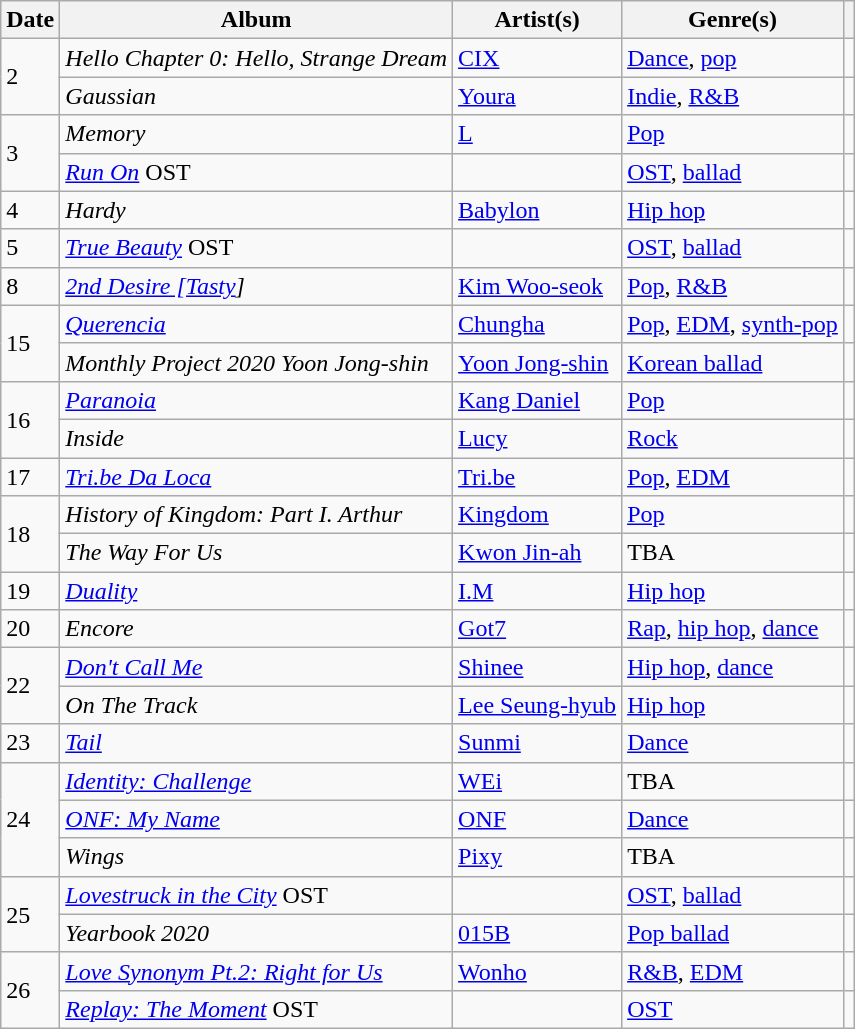<table class="wikitable">
<tr>
<th>Date</th>
<th>Album</th>
<th>Artist(s)</th>
<th>Genre(s)</th>
<th></th>
</tr>
<tr>
<td rowspan="2">2</td>
<td><em>Hello Chapter 0: Hello, Strange Dream</em></td>
<td><a href='#'>CIX</a></td>
<td><a href='#'>Dance</a>, <a href='#'>pop</a></td>
<td></td>
</tr>
<tr>
<td><em>Gaussian</em></td>
<td><a href='#'>Youra</a></td>
<td><a href='#'>Indie</a>, <a href='#'>R&B</a></td>
<td></td>
</tr>
<tr>
<td rowspan="2">3</td>
<td><em>Memory</em></td>
<td><a href='#'>L</a></td>
<td><a href='#'>Pop</a></td>
<td></td>
</tr>
<tr>
<td><em><a href='#'>Run On</a></em> OST</td>
<td></td>
<td><a href='#'>OST</a>, <a href='#'>ballad</a></td>
<td></td>
</tr>
<tr>
<td>4</td>
<td><em>Hardy</em></td>
<td><a href='#'>Babylon</a></td>
<td><a href='#'>Hip hop</a></td>
<td></td>
</tr>
<tr>
<td>5</td>
<td><em><a href='#'>True Beauty</a></em> OST</td>
<td></td>
<td><a href='#'>OST</a>, <a href='#'>ballad</a></td>
<td></td>
</tr>
<tr>
<td>8</td>
<td><em><a href='#'>2nd Desire [Tasty</a>]</em></td>
<td><a href='#'>Kim Woo-seok</a></td>
<td><a href='#'>Pop</a>, <a href='#'>R&B</a></td>
<td></td>
</tr>
<tr>
<td rowspan="2">15</td>
<td><em><a href='#'>Querencia</a></em></td>
<td><a href='#'>Chungha</a></td>
<td><a href='#'>Pop</a>, <a href='#'>EDM</a>, <a href='#'>synth-pop</a></td>
<td></td>
</tr>
<tr>
<td><em>Monthly Project 2020 Yoon Jong-shin</em></td>
<td><a href='#'>Yoon Jong-shin</a></td>
<td><a href='#'>Korean ballad</a></td>
<td></td>
</tr>
<tr>
<td rowspan="2">16</td>
<td><em><a href='#'>Paranoia</a></em></td>
<td><a href='#'>Kang Daniel</a></td>
<td><a href='#'>Pop</a></td>
<td></td>
</tr>
<tr>
<td><em>Inside</em></td>
<td><a href='#'>Lucy</a></td>
<td><a href='#'>Rock</a></td>
<td></td>
</tr>
<tr>
<td>17</td>
<td><em><a href='#'>Tri.be Da Loca</a></em></td>
<td><a href='#'>Tri.be</a></td>
<td><a href='#'>Pop</a>, <a href='#'>EDM</a></td>
<td></td>
</tr>
<tr>
<td rowspan="2">18</td>
<td><em>History of Kingdom: Part I. Arthur</em></td>
<td><a href='#'>Kingdom</a></td>
<td><a href='#'>Pop</a></td>
<td></td>
</tr>
<tr>
<td><em>The Way For Us</em></td>
<td><a href='#'>Kwon Jin-ah</a></td>
<td>TBA</td>
<td></td>
</tr>
<tr>
<td>19</td>
<td><em><a href='#'>Duality</a></em></td>
<td><a href='#'>I.M</a></td>
<td><a href='#'>Hip hop</a></td>
<td></td>
</tr>
<tr>
<td>20</td>
<td><em>Encore</em></td>
<td><a href='#'>Got7</a></td>
<td><a href='#'>Rap</a>, <a href='#'>hip hop</a>, <a href='#'>dance</a></td>
<td></td>
</tr>
<tr>
<td rowspan="2">22</td>
<td><em><a href='#'>Don't Call Me</a></em></td>
<td><a href='#'>Shinee</a></td>
<td><a href='#'>Hip hop</a>, <a href='#'>dance</a></td>
<td></td>
</tr>
<tr>
<td><em>On The Track</em></td>
<td><a href='#'>Lee Seung-hyub</a></td>
<td><a href='#'>Hip hop</a></td>
<td></td>
</tr>
<tr>
<td>23</td>
<td><em><a href='#'>Tail</a></em></td>
<td><a href='#'>Sunmi</a></td>
<td><a href='#'>Dance</a></td>
<td></td>
</tr>
<tr>
<td rowspan="3">24</td>
<td><em><a href='#'>Identity: Challenge</a></em></td>
<td><a href='#'>WEi</a></td>
<td>TBA</td>
<td></td>
</tr>
<tr>
<td><em><a href='#'>ONF: My Name</a></em></td>
<td><a href='#'>ONF</a></td>
<td><a href='#'>Dance</a></td>
<td></td>
</tr>
<tr>
<td><em>Wings</em></td>
<td><a href='#'>Pixy</a></td>
<td>TBA</td>
<td></td>
</tr>
<tr>
<td rowspan="2">25</td>
<td><em><a href='#'>Lovestruck in the City</a></em> OST</td>
<td></td>
<td><a href='#'>OST</a>, <a href='#'>ballad</a></td>
<td></td>
</tr>
<tr>
<td><em>Yearbook 2020</em></td>
<td><a href='#'>015B</a></td>
<td><a href='#'>Pop ballad</a></td>
</tr>
<tr>
<td rowspan="2">26</td>
<td><em><a href='#'>Love Synonym Pt.2: Right for Us</a></em></td>
<td><a href='#'>Wonho</a></td>
<td><a href='#'>R&B</a>, <a href='#'>EDM</a></td>
<td></td>
</tr>
<tr>
<td><em><a href='#'>Replay: The Moment</a></em> OST</td>
<td></td>
<td><a href='#'>OST</a></td>
<td></td>
</tr>
</table>
